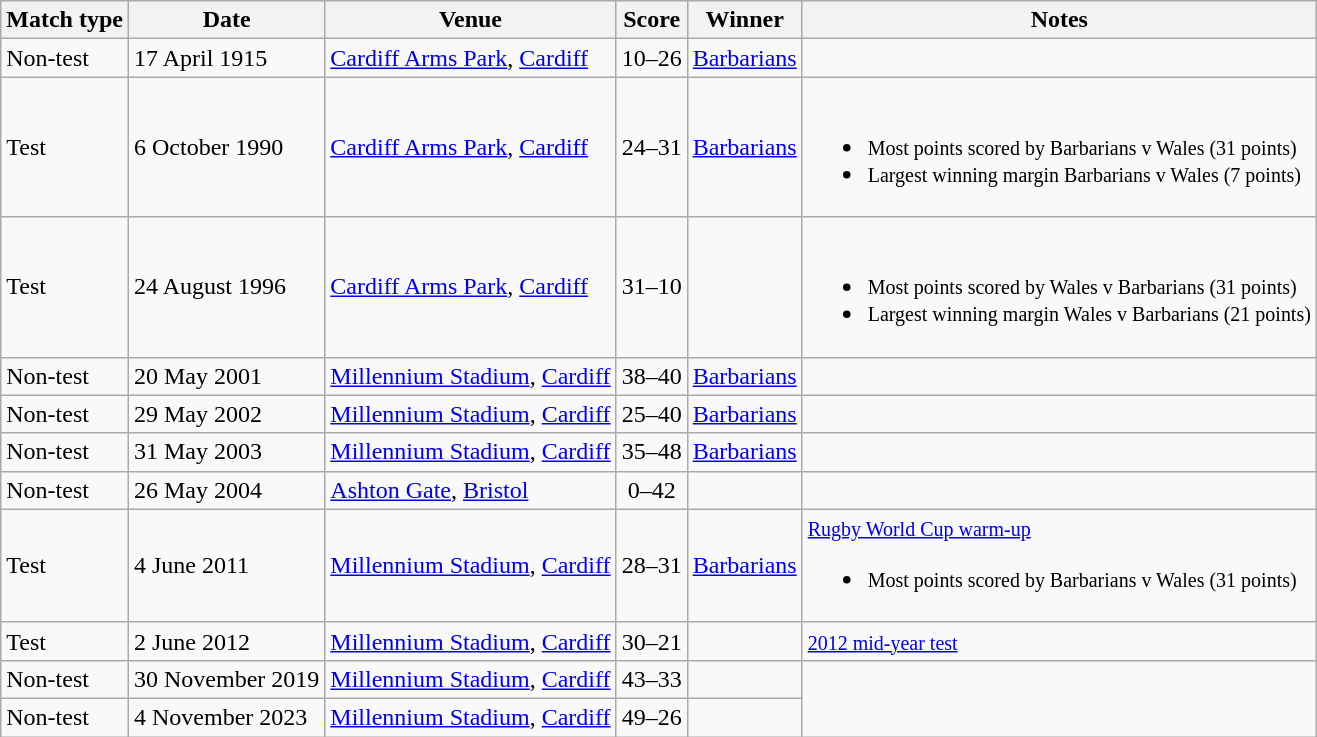<table class="wikitable sortable">
<tr>
<th>Match type</th>
<th>Date</th>
<th>Venue</th>
<th>Score</th>
<th>Winner</th>
<th scope="col" class="unsortable">Notes</th>
</tr>
<tr>
<td>Non-test</td>
<td>17 April 1915</td>
<td><a href='#'>Cardiff Arms Park</a>, <a href='#'>Cardiff</a></td>
<td align="center">10–26</td>
<td><a href='#'>Barbarians</a></td>
<td></td>
</tr>
<tr>
<td>Test</td>
<td>6 October 1990</td>
<td><a href='#'>Cardiff Arms Park</a>, <a href='#'>Cardiff</a></td>
<td align="center">24–31</td>
<td><a href='#'>Barbarians</a></td>
<td><br><ul><li><small>Most points scored by Barbarians v Wales (31 points)</small></li><li><small>Largest winning margin Barbarians v Wales (7 points)</small></li></ul></td>
</tr>
<tr>
<td>Test</td>
<td>24 August 1996</td>
<td><a href='#'>Cardiff Arms Park</a>, <a href='#'>Cardiff</a></td>
<td align="center">31–10</td>
<td></td>
<td><br><ul><li><small>Most points scored by Wales v Barbarians (31 points)</small></li><li><small>Largest winning margin Wales v Barbarians (21 points)</small></li></ul></td>
</tr>
<tr>
<td>Non-test</td>
<td>20 May 2001</td>
<td><a href='#'>Millennium Stadium</a>, <a href='#'>Cardiff</a></td>
<td align="center">38–40</td>
<td><a href='#'>Barbarians</a></td>
<td></td>
</tr>
<tr>
<td>Non-test</td>
<td>29 May 2002</td>
<td><a href='#'>Millennium Stadium</a>, <a href='#'>Cardiff</a></td>
<td align="center">25–40</td>
<td><a href='#'>Barbarians</a></td>
<td></td>
</tr>
<tr>
<td>Non-test</td>
<td>31 May 2003</td>
<td><a href='#'>Millennium Stadium</a>, <a href='#'>Cardiff</a></td>
<td align="center">35–48</td>
<td><a href='#'>Barbarians</a></td>
<td></td>
</tr>
<tr>
<td>Non-test</td>
<td>26 May 2004</td>
<td><a href='#'>Ashton Gate</a>, <a href='#'>Bristol</a></td>
<td align="center">0–42</td>
<td></td>
<td></td>
</tr>
<tr>
<td>Test</td>
<td>4 June 2011</td>
<td><a href='#'>Millennium Stadium</a>, <a href='#'>Cardiff</a></td>
<td align="center">28–31</td>
<td><a href='#'>Barbarians</a></td>
<td><small><a href='#'>Rugby World Cup warm-up</a></small><br><ul><li><small>Most points scored by Barbarians v Wales (31 points)</small></li></ul></td>
</tr>
<tr>
<td>Test</td>
<td>2 June 2012</td>
<td><a href='#'>Millennium Stadium</a>, <a href='#'>Cardiff</a></td>
<td align="center">30–21</td>
<td></td>
<td><small> <a href='#'>2012 mid-year test</a></small></td>
</tr>
<tr>
<td>Non-test</td>
<td>30 November 2019</td>
<td><a href='#'>Millennium Stadium</a>, <a href='#'>Cardiff</a></td>
<td align="center">43–33</td>
<td></td>
</tr>
<tr>
<td>Non-test</td>
<td>4 November 2023</td>
<td><a href='#'>Millennium Stadium</a>, <a href='#'>Cardiff</a></td>
<td align="center">49–26</td>
<td></td>
</tr>
</table>
